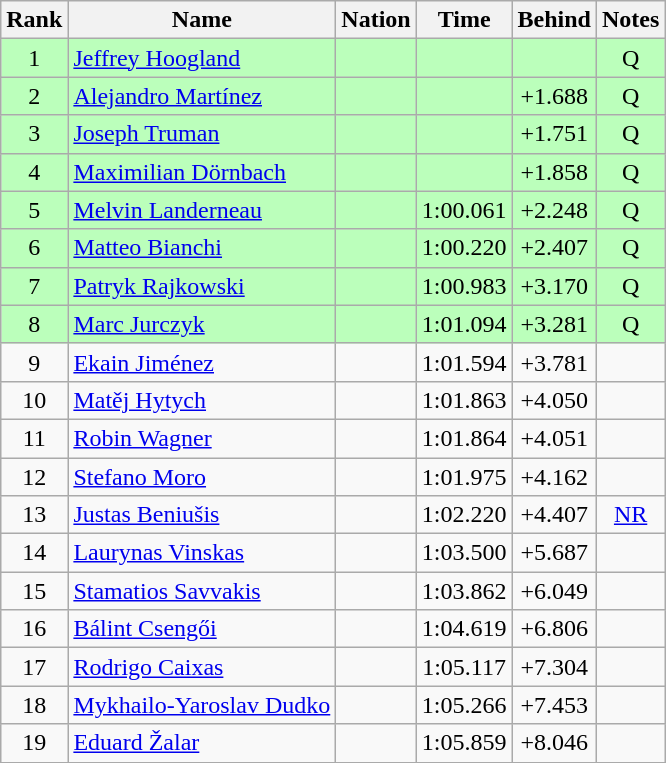<table class="wikitable sortable" style="text-align:center">
<tr>
<th>Rank</th>
<th>Name</th>
<th>Nation</th>
<th>Time</th>
<th>Behind</th>
<th>Notes</th>
</tr>
<tr bgcolor=bbffbb>
<td>1</td>
<td align=left><a href='#'>Jeffrey Hoogland</a></td>
<td align=left></td>
<td></td>
<td></td>
<td>Q</td>
</tr>
<tr bgcolor=bbffbb>
<td>2</td>
<td align=left><a href='#'>Alejandro Martínez</a></td>
<td align=left></td>
<td></td>
<td>+1.688</td>
<td>Q</td>
</tr>
<tr bgcolor=bbffbb>
<td>3</td>
<td align=left><a href='#'>Joseph Truman</a></td>
<td align=left></td>
<td></td>
<td>+1.751</td>
<td>Q</td>
</tr>
<tr bgcolor=bbffbb>
<td>4</td>
<td align=left><a href='#'>Maximilian Dörnbach</a></td>
<td align=left></td>
<td></td>
<td>+1.858</td>
<td>Q</td>
</tr>
<tr bgcolor=bbffbb>
<td>5</td>
<td align=left><a href='#'>Melvin Landerneau</a></td>
<td align=left></td>
<td>1:00.061</td>
<td>+2.248</td>
<td>Q</td>
</tr>
<tr bgcolor=bbffbb>
<td>6</td>
<td align=left><a href='#'>Matteo Bianchi</a></td>
<td align=left></td>
<td>1:00.220</td>
<td>+2.407</td>
<td>Q</td>
</tr>
<tr bgcolor=bbffbb>
<td>7</td>
<td align=left><a href='#'>Patryk Rajkowski</a></td>
<td align=left></td>
<td>1:00.983</td>
<td>+3.170</td>
<td>Q</td>
</tr>
<tr bgcolor=bbffbb>
<td>8</td>
<td align=left><a href='#'>Marc Jurczyk</a></td>
<td align=left></td>
<td>1:01.094</td>
<td>+3.281</td>
<td>Q</td>
</tr>
<tr>
<td>9</td>
<td align=left><a href='#'>Ekain Jiménez</a></td>
<td align=left></td>
<td>1:01.594</td>
<td>+3.781</td>
<td></td>
</tr>
<tr>
<td>10</td>
<td align=left><a href='#'>Matěj Hytych</a></td>
<td align=left></td>
<td>1:01.863</td>
<td>+4.050</td>
<td></td>
</tr>
<tr>
<td>11</td>
<td align=left><a href='#'>Robin Wagner</a></td>
<td align=left></td>
<td>1:01.864</td>
<td>+4.051</td>
<td></td>
</tr>
<tr>
<td>12</td>
<td align=left><a href='#'>Stefano Moro</a></td>
<td align=left></td>
<td>1:01.975</td>
<td>+4.162</td>
<td></td>
</tr>
<tr>
<td>13</td>
<td align=left><a href='#'>Justas Beniušis</a></td>
<td align=left></td>
<td>1:02.220</td>
<td>+4.407</td>
<td><a href='#'>NR</a></td>
</tr>
<tr>
<td>14</td>
<td align=left><a href='#'>Laurynas Vinskas</a></td>
<td align=left></td>
<td>1:03.500</td>
<td>+5.687</td>
<td></td>
</tr>
<tr>
<td>15</td>
<td align=left><a href='#'>Stamatios Savvakis</a></td>
<td align=left></td>
<td>1:03.862</td>
<td>+6.049</td>
<td></td>
</tr>
<tr>
<td>16</td>
<td align=left><a href='#'>Bálint Csengői</a></td>
<td align=left></td>
<td>1:04.619</td>
<td>+6.806</td>
<td></td>
</tr>
<tr>
<td>17</td>
<td align=left><a href='#'>Rodrigo Caixas</a></td>
<td align=left></td>
<td>1:05.117</td>
<td>+7.304</td>
<td></td>
</tr>
<tr>
<td>18</td>
<td align=left><a href='#'>Mykhailo-Yaroslav Dudko</a></td>
<td align=left></td>
<td>1:05.266</td>
<td>+7.453</td>
<td></td>
</tr>
<tr>
<td>19</td>
<td align=left><a href='#'>Eduard Žalar</a></td>
<td align=left></td>
<td>1:05.859</td>
<td>+8.046</td>
<td></td>
</tr>
</table>
